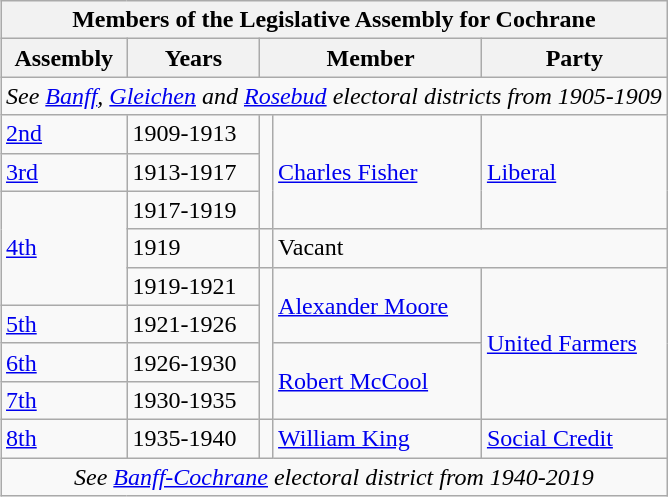<table class="wikitable" align=right>
<tr>
<th colspan=5>Members of the Legislative Assembly for Cochrane</th>
</tr>
<tr>
<th>Assembly</th>
<th>Years</th>
<th colspan="2">Member</th>
<th>Party</th>
</tr>
<tr>
<td align="center" colspan=5><em>See <a href='#'>Banff</a>, <a href='#'>Gleichen</a> and <a href='#'>Rosebud</a> electoral districts from 1905-1909</em></td>
</tr>
<tr>
<td><a href='#'>2nd</a></td>
<td>1909-1913</td>
<td rowspan=3 ></td>
<td rowspan=3><a href='#'>Charles Fisher</a></td>
<td rowspan=3><a href='#'>Liberal</a></td>
</tr>
<tr>
<td><a href='#'>3rd</a></td>
<td>1913-1917</td>
</tr>
<tr>
<td rowspan=3><a href='#'>4th</a></td>
<td>1917-1919</td>
</tr>
<tr>
<td>1919</td>
<td></td>
<td colspan=2>Vacant</td>
</tr>
<tr>
<td>1919-1921</td>
<td rowspan=4 ></td>
<td rowspan=2><a href='#'>Alexander Moore</a></td>
<td rowspan=4><a href='#'>United Farmers</a></td>
</tr>
<tr>
<td><a href='#'>5th</a></td>
<td>1921-1926</td>
</tr>
<tr>
<td><a href='#'>6th</a></td>
<td>1926-1930</td>
<td rowspan=2><a href='#'>Robert McCool</a></td>
</tr>
<tr>
<td><a href='#'>7th</a></td>
<td>1930-1935</td>
</tr>
<tr>
<td><a href='#'>8th</a></td>
<td>1935-1940</td>
<td></td>
<td><a href='#'>William King</a></td>
<td><a href='#'>Social Credit</a></td>
</tr>
<tr>
<td align="center" colspan=5><em>See <a href='#'>Banff-Cochrane</a> electoral district from 1940-2019</em></td>
</tr>
</table>
